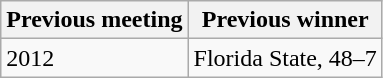<table class="wikitable">
<tr>
<th>Previous meeting</th>
<th>Previous winner</th>
</tr>
<tr>
<td>2012</td>
<td>Florida State, 48–7</td>
</tr>
</table>
